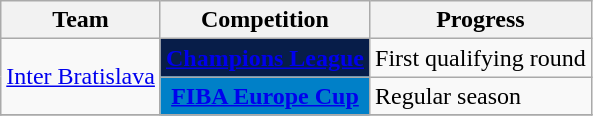<table class="wikitable sortable">
<tr>
<th>Team</th>
<th>Competition</th>
<th>Progress</th>
</tr>
<tr>
<td rowspan=2><a href='#'>Inter Bratislava</a></td>
<td style="background-color:#071D49;color:#D0D3D4;text-align:center"><strong><a href='#'><span>Champions League</span></a></strong></td>
<td>First qualifying round</td>
</tr>
<tr>
<td style="background-color:#0080C8;color:white;text-align:center"><strong><a href='#'><span>FIBA Europe Cup</span></a></strong></td>
<td>Regular season</td>
</tr>
<tr>
</tr>
</table>
